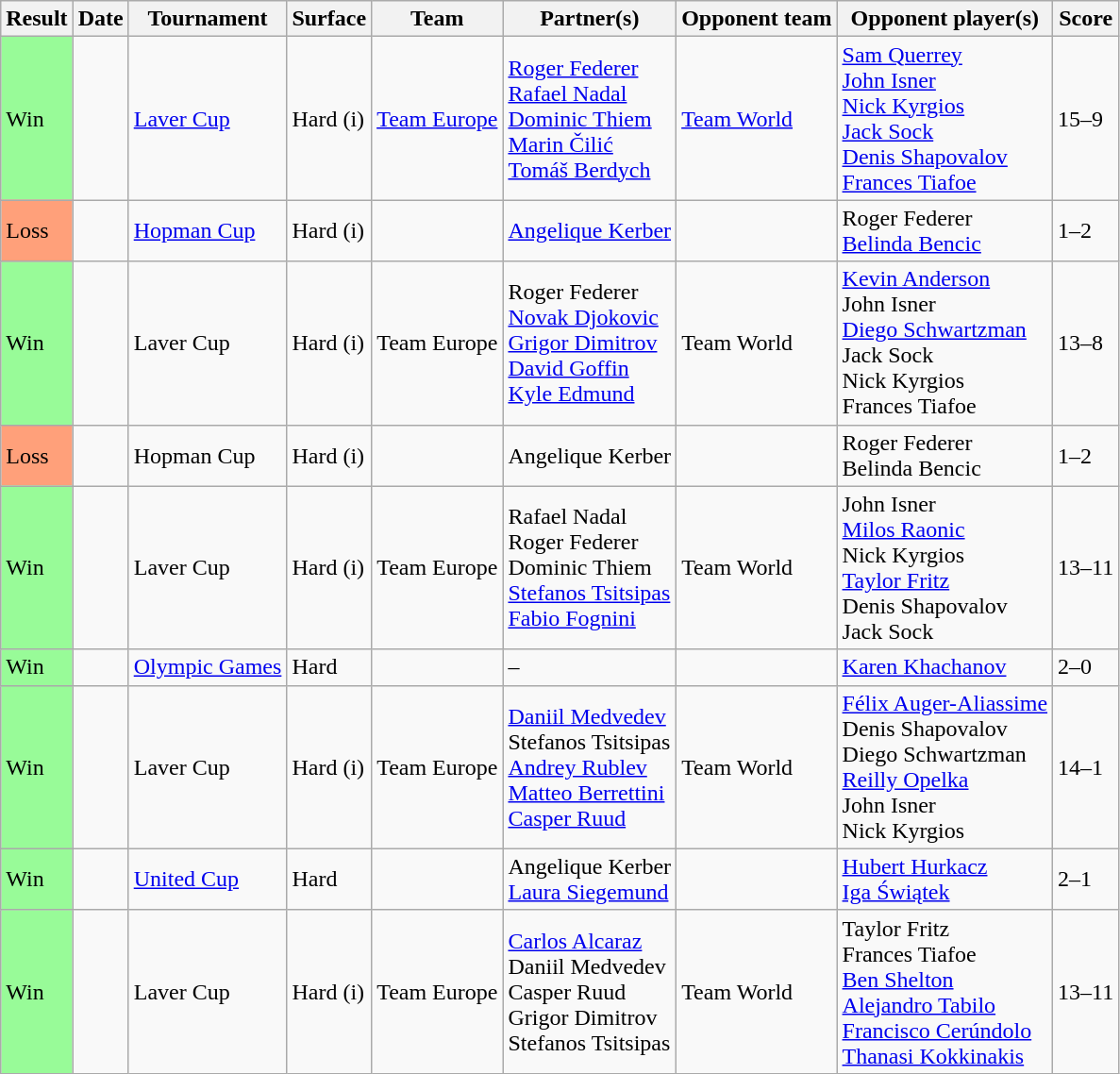<table class="wikitable nowrap">
<tr>
<th>Result</th>
<th>Date</th>
<th>Tournament</th>
<th>Surface</th>
<th>Team</th>
<th>Partner(s)</th>
<th>Opponent team</th>
<th>Opponent player(s)</th>
<th>Score</th>
</tr>
<tr>
<td bgcolor=98fb98>Win</td>
<td><a href='#'></a></td>
<td><a href='#'>Laver Cup</a></td>
<td>Hard (i)</td>
<td> <a href='#'>Team Europe</a></td>
<td><a href='#'>Roger Federer</a><br><a href='#'>Rafael Nadal</a><br><a href='#'>Dominic Thiem</a><br><a href='#'>Marin Čilić</a><br><a href='#'>Tomáš Berdych</a></td>
<td> <a href='#'>Team World</a></td>
<td><a href='#'>Sam Querrey</a><br><a href='#'>John Isner</a><br><a href='#'>Nick Kyrgios</a><br><a href='#'>Jack Sock</a><br><a href='#'>Denis Shapovalov</a><br><a href='#'>Frances Tiafoe</a></td>
<td>15–9</td>
</tr>
<tr>
<td bgcolor=ffa07a>Loss</td>
<td><a href='#'></a></td>
<td><a href='#'>Hopman Cup</a></td>
<td>Hard (i)</td>
<td></td>
<td><a href='#'>Angelique Kerber</a></td>
<td></td>
<td>Roger Federer<br><a href='#'>Belinda Bencic</a></td>
<td>1–2</td>
</tr>
<tr>
<td bgcolor=98fb98>Win</td>
<td><a href='#'></a></td>
<td>Laver Cup</td>
<td>Hard (i)</td>
<td> Team Europe</td>
<td>Roger Federer<br><a href='#'>Novak Djokovic</a><br><a href='#'>Grigor Dimitrov</a><br><a href='#'>David Goffin</a><br><a href='#'>Kyle Edmund</a></td>
<td> Team World</td>
<td><a href='#'>Kevin Anderson</a><br>John Isner<br><a href='#'>Diego Schwartzman</a><br>Jack Sock<br>Nick Kyrgios<br>Frances Tiafoe</td>
<td>13–8</td>
</tr>
<tr>
<td bgcolor=ffa07a>Loss</td>
<td><a href='#'></a></td>
<td>Hopman Cup</td>
<td>Hard (i)</td>
<td></td>
<td>Angelique Kerber</td>
<td></td>
<td>Roger Federer<br>Belinda Bencic</td>
<td>1–2</td>
</tr>
<tr>
<td bgcolor=98fb98>Win</td>
<td><a href='#'></a></td>
<td>Laver Cup</td>
<td>Hard (i)</td>
<td> Team Europe</td>
<td>Rafael Nadal<br>Roger Federer<br>Dominic Thiem<br><a href='#'>Stefanos Tsitsipas</a><br><a href='#'>Fabio Fognini</a></td>
<td> Team World</td>
<td>John Isner<br><a href='#'>Milos Raonic</a><br>Nick Kyrgios<br><a href='#'>Taylor Fritz</a><br>Denis Shapovalov<br>Jack Sock</td>
<td>13–11</td>
</tr>
<tr>
<td bgcolor=98fb98>Win</td>
<td><a href='#'></a></td>
<td><a href='#'>Olympic Games</a></td>
<td>Hard</td>
<td></td>
<td>–</td>
<td></td>
<td><a href='#'>Karen Khachanov</a></td>
<td>2–0</td>
</tr>
<tr>
<td bgcolor=98fb98>Win</td>
<td><a href='#'></a></td>
<td>Laver Cup</td>
<td>Hard (i)</td>
<td> Team Europe</td>
<td><a href='#'>Daniil Medvedev</a><br>Stefanos Tsitsipas<br><a href='#'>Andrey Rublev</a><br><a href='#'>Matteo Berrettini</a><br><a href='#'>Casper Ruud</a></td>
<td> Team World</td>
<td><a href='#'>Félix Auger-Aliassime</a><br>Denis Shapovalov<br>Diego Schwartzman<br><a href='#'>Reilly Opelka</a><br>John Isner<br>Nick Kyrgios</td>
<td>14–1</td>
</tr>
<tr>
<td bgcolor=98fb98>Win</td>
<td><a href='#'></a></td>
<td><a href='#'>United Cup</a></td>
<td>Hard</td>
<td></td>
<td>Angelique Kerber<br><a href='#'>Laura Siegemund</a></td>
<td></td>
<td><a href='#'>Hubert Hurkacz</a><br><a href='#'>Iga Świątek</a></td>
<td>2–1</td>
</tr>
<tr>
<td bgcolor=98fb98>Win</td>
<td><a href='#'></a></td>
<td>Laver Cup</td>
<td>Hard (i)</td>
<td> Team Europe</td>
<td><a href='#'>Carlos Alcaraz</a><br>Daniil Medvedev<br>Casper Ruud<br>Grigor Dimitrov<br>Stefanos Tsitsipas</td>
<td> Team World</td>
<td>Taylor Fritz<br>Frances Tiafoe<br><a href='#'>Ben Shelton</a><br><a href='#'>Alejandro Tabilo</a><br><a href='#'>Francisco Cerúndolo</a><br><a href='#'>Thanasi Kokkinakis</a></td>
<td>13–11</td>
</tr>
</table>
